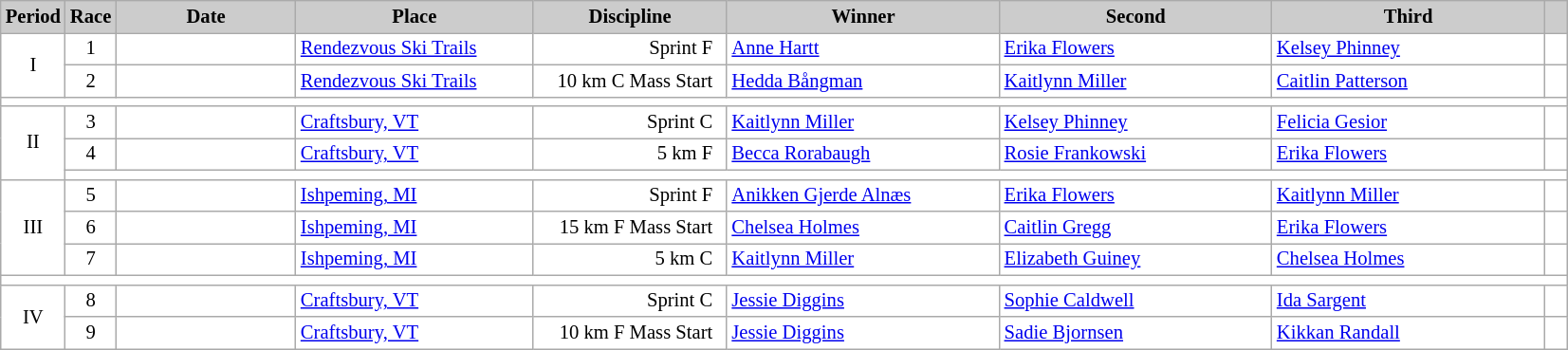<table class="wikitable plainrowheaders" style="background:#fff; font-size:86%; line-height:16px; border:grey solid 1px; border-collapse:collapse;">
<tr style="background:#ccc; text-align:center;">
<th scope="col" style="background:#ccc; width=20 px;">Period</th>
<th scope="col" style="background:#ccc; width=30 px;">Race</th>
<th scope="col" style="background:#ccc; width:120px;">Date</th>
<th scope="col" style="background:#ccc; width:160px;">Place</th>
<th scope="col" style="background:#ccc; width:130px;">Discipline</th>
<th scope="col" style="background:#ccc; width:185px;">Winner</th>
<th scope="col" style="background:#ccc; width:185px;">Second</th>
<th scope="col" style="background:#ccc; width:185px;">Third</th>
<th scope="col" style="background:#ccc; width:10px;"></th>
</tr>
<tr>
<td rowspan=2 align=center>I</td>
<td align=center>1</td>
<td align=right>  </td>
<td> <a href='#'>Rendezvous Ski Trails</a></td>
<td align=right>Sprint F  </td>
<td> <a href='#'>Anne Hartt</a></td>
<td> <a href='#'>Erika Flowers</a></td>
<td> <a href='#'>Kelsey Phinney</a></td>
<td></td>
</tr>
<tr>
<td align=center>2</td>
<td align=right>  </td>
<td> <a href='#'>Rendezvous Ski Trails</a></td>
<td align=right>10 km C Mass Start  </td>
<td> <a href='#'>Hedda Bångman</a></td>
<td> <a href='#'>Kaitlynn Miller</a></td>
<td> <a href='#'>Caitlin Patterson</a></td>
<td></td>
</tr>
<tr>
<td colspan=9></td>
</tr>
<tr>
<td rowspan=3 align=center>II</td>
<td align=center>3</td>
<td align=right>  </td>
<td> <a href='#'>Craftsbury, VT</a></td>
<td align=right>Sprint C  </td>
<td> <a href='#'>Kaitlynn Miller</a></td>
<td> <a href='#'>Kelsey Phinney</a></td>
<td> <a href='#'>Felicia Gesior</a></td>
<td></td>
</tr>
<tr>
<td align=center>4</td>
<td align=right>  </td>
<td> <a href='#'>Craftsbury, VT</a></td>
<td align=right>5 km F  </td>
<td> <a href='#'>Becca Rorabaugh</a></td>
<td> <a href='#'>Rosie Frankowski</a></td>
<td> <a href='#'>Erika Flowers</a></td>
<td></td>
</tr>
<tr>
<td colspan=9></td>
</tr>
<tr>
<td rowspan=3 align=center>III</td>
<td align=center>5</td>
<td align=right>  </td>
<td> <a href='#'>Ishpeming, MI</a></td>
<td align=right>Sprint F  </td>
<td> <a href='#'>Anikken Gjerde Alnæs</a></td>
<td> <a href='#'>Erika Flowers</a></td>
<td> <a href='#'>Kaitlynn Miller</a></td>
<td></td>
</tr>
<tr>
<td align=center>6</td>
<td align=right>  </td>
<td> <a href='#'>Ishpeming, MI</a></td>
<td align=right>15 km F Mass Start  </td>
<td> <a href='#'>Chelsea Holmes</a></td>
<td> <a href='#'>Caitlin Gregg</a></td>
<td> <a href='#'>Erika Flowers</a></td>
<td></td>
</tr>
<tr>
<td align=center>7</td>
<td align=right>  </td>
<td> <a href='#'>Ishpeming, MI</a></td>
<td align=right>5 km C  </td>
<td> <a href='#'>Kaitlynn Miller</a></td>
<td> <a href='#'>Elizabeth Guiney</a></td>
<td> <a href='#'>Chelsea Holmes</a></td>
<td></td>
</tr>
<tr>
<td colspan=9></td>
</tr>
<tr>
<td rowspan=3 align=center>IV</td>
<td align=center>8</td>
<td align=right>  </td>
<td> <a href='#'>Craftsbury, VT</a></td>
<td align=right>Sprint C  </td>
<td> <a href='#'>Jessie Diggins</a></td>
<td> <a href='#'>Sophie Caldwell</a></td>
<td> <a href='#'>Ida Sargent</a></td>
<td></td>
</tr>
<tr>
<td align=center>9</td>
<td align=right>  </td>
<td> <a href='#'>Craftsbury, VT</a></td>
<td align=right>10 km F Mass Start  </td>
<td> <a href='#'>Jessie Diggins</a></td>
<td> <a href='#'>Sadie Bjornsen</a></td>
<td> <a href='#'>Kikkan Randall</a></td>
<td></td>
</tr>
</table>
